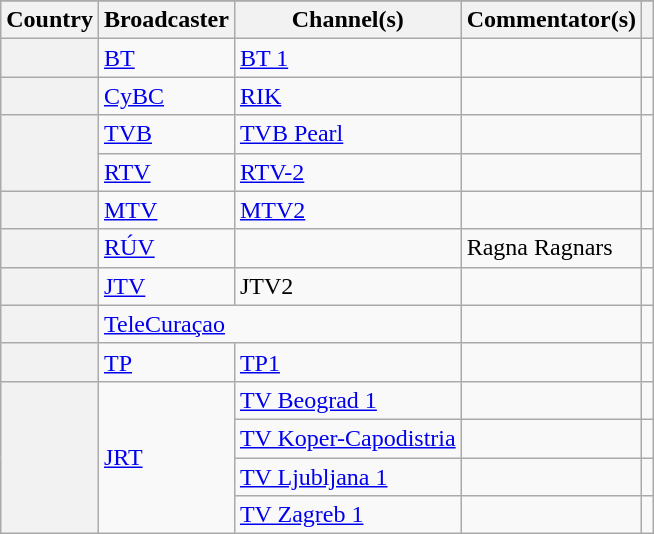<table class="wikitable plainrowheaders">
<tr>
</tr>
<tr>
<th scope="col">Country</th>
<th scope="col">Broadcaster</th>
<th scope="col">Channel(s)</th>
<th scope="col">Commentator(s)</th>
<th scope="col"></th>
</tr>
<tr>
<th scope="row"></th>
<td><a href='#'>BT</a></td>
<td><a href='#'>BT 1</a></td>
<td></td>
<td style="text-align:center"></td>
</tr>
<tr>
<th scope="row"></th>
<td><a href='#'>CyBC</a></td>
<td><a href='#'>RIK</a></td>
<td></td>
<td style="text-align:center"></td>
</tr>
<tr>
<th scope="rowgroup" rowspan="2"></th>
<td><a href='#'>TVB</a></td>
<td><a href='#'>TVB Pearl</a></td>
<td></td>
<td style="text-align:center" rowspan="2"></td>
</tr>
<tr>
<td><a href='#'>RTV</a></td>
<td><a href='#'>RTV-2</a></td>
<td></td>
</tr>
<tr>
<th scope="row"></th>
<td><a href='#'>MTV</a></td>
<td><a href='#'>MTV2</a></td>
<td></td>
<td style="text-align:center"></td>
</tr>
<tr>
<th scope="row"></th>
<td><a href='#'>RÚV</a></td>
<td></td>
<td>Ragna Ragnars</td>
<td style="text-align:center"></td>
</tr>
<tr>
<th scope="row"></th>
<td><a href='#'>JTV</a></td>
<td>JTV2</td>
<td></td>
<td style="text-align:center"></td>
</tr>
<tr>
<th scope="row"></th>
<td colspan="2"><a href='#'>TeleCuraçao</a></td>
<td></td>
<td style="text-align:center"></td>
</tr>
<tr>
<th scope="row"></th>
<td><a href='#'>TP</a></td>
<td><a href='#'>TP1</a></td>
<td></td>
<td style="text-align:center"></td>
</tr>
<tr>
<th scope="rowgroup" rowspan="4"></th>
<td rowspan="4"><a href='#'>JRT</a></td>
<td><a href='#'>TV Beograd 1</a></td>
<td></td>
<td style="text-align:center"></td>
</tr>
<tr>
<td><a href='#'>TV Koper-Capodistria</a></td>
<td></td>
<td style="text-align:center"></td>
</tr>
<tr>
<td><a href='#'>TV Ljubljana 1</a></td>
<td></td>
<td style="text-align:center"></td>
</tr>
<tr>
<td><a href='#'>TV Zagreb 1</a></td>
<td></td>
<td style="text-align:center"></td>
</tr>
</table>
